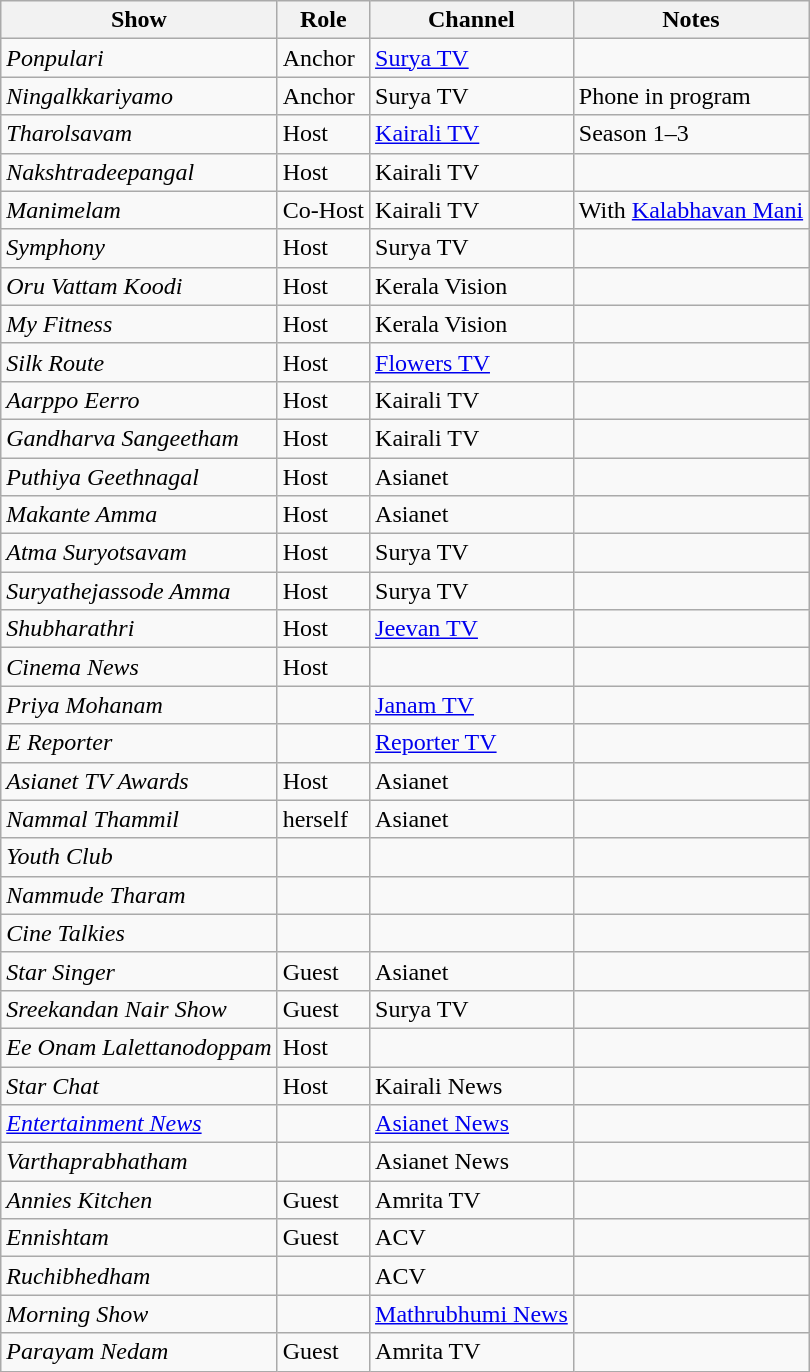<table class="wikitable">
<tr>
<th scope="col">Show</th>
<th scope="col">Role</th>
<th scope="col">Channel</th>
<th scope="col" class="unsortable">Notes</th>
</tr>
<tr>
<td><em>Ponpulari</em></td>
<td>Anchor</td>
<td><a href='#'>Surya TV</a></td>
<td></td>
</tr>
<tr>
<td><em>Ningalkkariyamo</em></td>
<td>Anchor</td>
<td>Surya TV</td>
<td>Phone in program</td>
</tr>
<tr>
<td><em>Tharolsavam</em></td>
<td>Host</td>
<td><a href='#'>Kairali TV</a></td>
<td>Season 1–3</td>
</tr>
<tr>
<td><em>Nakshtradeepangal</em></td>
<td>Host</td>
<td>Kairali TV</td>
<td></td>
</tr>
<tr>
<td><em>Manimelam</em></td>
<td>Co-Host</td>
<td>Kairali TV</td>
<td>With <a href='#'>Kalabhavan Mani</a></td>
</tr>
<tr>
<td><em>Symphony</em></td>
<td>Host</td>
<td>Surya TV</td>
<td></td>
</tr>
<tr>
<td><em>Oru Vattam Koodi</em></td>
<td>Host</td>
<td>Kerala Vision</td>
<td></td>
</tr>
<tr>
<td><em>My Fitness</em></td>
<td>Host</td>
<td>Kerala Vision</td>
<td></td>
</tr>
<tr>
<td><em>Silk Route</em></td>
<td>Host</td>
<td><a href='#'>Flowers TV</a></td>
<td></td>
</tr>
<tr>
<td><em>Aarppo Eerro</em></td>
<td>Host</td>
<td>Kairali TV</td>
<td></td>
</tr>
<tr>
<td><em>Gandharva Sangeetham</em></td>
<td>Host</td>
<td>Kairali TV</td>
<td></td>
</tr>
<tr>
<td><em>Puthiya Geethnagal</em></td>
<td>Host</td>
<td>Asianet</td>
<td></td>
</tr>
<tr>
<td><em>Makante Amma</em></td>
<td>Host</td>
<td>Asianet</td>
<td></td>
</tr>
<tr>
<td><em>Atma Suryotsavam</em></td>
<td>Host</td>
<td>Surya TV</td>
<td></td>
</tr>
<tr>
<td><em>Suryathejassode Amma</em></td>
<td>Host</td>
<td>Surya TV</td>
<td></td>
</tr>
<tr>
<td><em>Shubharathri</em></td>
<td>Host</td>
<td><a href='#'>Jeevan TV</a></td>
<td></td>
</tr>
<tr>
<td><em>Cinema News</em></td>
<td>Host</td>
<td></td>
<td></td>
</tr>
<tr>
<td><em>Priya Mohanam</em></td>
<td></td>
<td><a href='#'>Janam TV</a></td>
<td></td>
</tr>
<tr>
<td><em>E Reporter</em></td>
<td></td>
<td><a href='#'>Reporter TV</a></td>
<td></td>
</tr>
<tr>
<td><em>Asianet TV Awards</em></td>
<td>Host</td>
<td>Asianet</td>
<td></td>
</tr>
<tr>
<td><em>Nammal Thammil</em></td>
<td>herself</td>
<td>Asianet</td>
<td></td>
</tr>
<tr>
<td><em>Youth Club</em></td>
<td></td>
<td></td>
<td></td>
</tr>
<tr>
<td><em>Nammude Tharam</em></td>
<td></td>
<td></td>
<td></td>
</tr>
<tr>
<td><em>Cine Talkies</em></td>
<td></td>
<td></td>
<td></td>
</tr>
<tr>
<td><em>Star Singer</em></td>
<td>Guest</td>
<td>Asianet</td>
<td></td>
</tr>
<tr>
<td><em>Sreekandan Nair Show</em></td>
<td>Guest</td>
<td>Surya TV</td>
<td></td>
</tr>
<tr>
<td><em>Ee Onam Lalettanodoppam</em></td>
<td>Host</td>
<td></td>
<td></td>
</tr>
<tr>
<td><em>Star Chat</em></td>
<td>Host</td>
<td>Kairali News</td>
<td></td>
</tr>
<tr>
<td><em><a href='#'>Entertainment News</a></em></td>
<td></td>
<td><a href='#'>Asianet News</a></td>
<td></td>
</tr>
<tr>
<td><em>Varthaprabhatham</em></td>
<td></td>
<td>Asianet News</td>
<td></td>
</tr>
<tr>
<td><em>Annies Kitchen</em></td>
<td>Guest</td>
<td>Amrita TV</td>
<td></td>
</tr>
<tr>
<td><em>Ennishtam</em></td>
<td>Guest</td>
<td>ACV</td>
<td></td>
</tr>
<tr>
<td><em>Ruchibhedham</em></td>
<td></td>
<td>ACV</td>
<td></td>
</tr>
<tr>
<td><em>Morning Show</em></td>
<td></td>
<td><a href='#'>Mathrubhumi News</a></td>
<td></td>
</tr>
<tr>
<td><em>Parayam Nedam</em></td>
<td>Guest</td>
<td>Amrita TV</td>
<td></td>
</tr>
</table>
